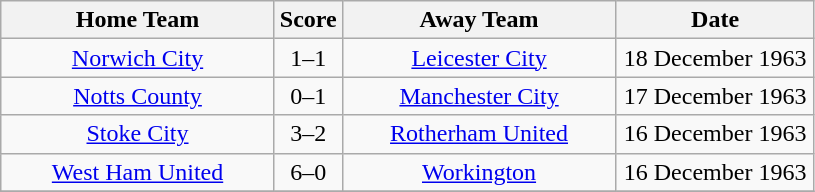<table class="wikitable" style="text-align:center;">
<tr>
<th width=175>Home Team</th>
<th width=20>Score</th>
<th width=175>Away Team</th>
<th width=125>Date</th>
</tr>
<tr>
<td><a href='#'>Norwich City</a></td>
<td>1–1</td>
<td><a href='#'>Leicester City</a></td>
<td>18 December 1963</td>
</tr>
<tr>
<td><a href='#'>Notts County</a></td>
<td>0–1</td>
<td><a href='#'>Manchester City</a></td>
<td>17 December 1963</td>
</tr>
<tr>
<td><a href='#'>Stoke City</a></td>
<td>3–2</td>
<td><a href='#'>Rotherham United</a></td>
<td>16 December 1963</td>
</tr>
<tr>
<td><a href='#'>West Ham United</a></td>
<td>6–0</td>
<td><a href='#'>Workington</a></td>
<td>16 December 1963</td>
</tr>
<tr>
</tr>
</table>
